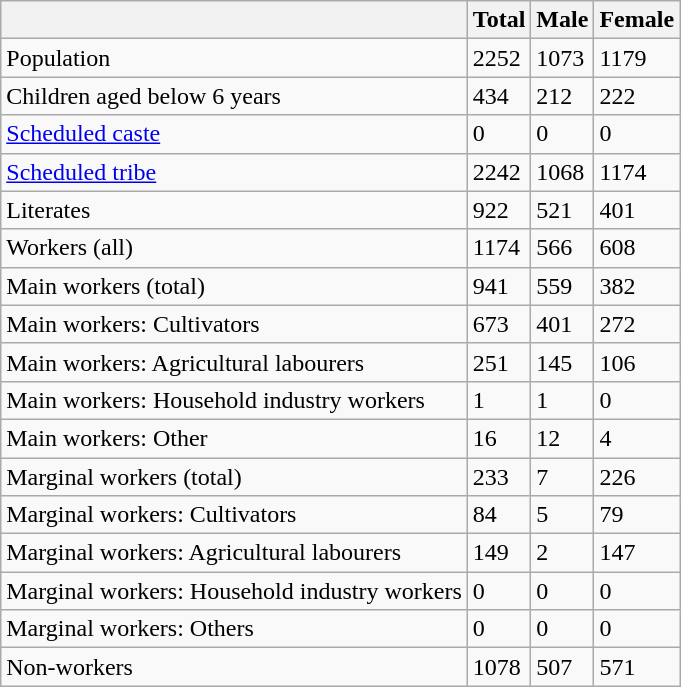<table class="wikitable sortable">
<tr>
<th></th>
<th>Total</th>
<th>Male</th>
<th>Female</th>
</tr>
<tr>
<td>Population</td>
<td>2252</td>
<td>1073</td>
<td>1179</td>
</tr>
<tr>
<td>Children aged below 6 years</td>
<td>434</td>
<td>212</td>
<td>222</td>
</tr>
<tr>
<td><a href='#'>Scheduled caste</a></td>
<td>0</td>
<td>0</td>
<td>0</td>
</tr>
<tr>
<td><a href='#'>Scheduled tribe</a></td>
<td>2242</td>
<td>1068</td>
<td>1174</td>
</tr>
<tr>
<td>Literates</td>
<td>922</td>
<td>521</td>
<td>401</td>
</tr>
<tr>
<td>Workers (all)</td>
<td>1174</td>
<td>566</td>
<td>608</td>
</tr>
<tr>
<td>Main workers (total)</td>
<td>941</td>
<td>559</td>
<td>382</td>
</tr>
<tr>
<td>Main workers: Cultivators</td>
<td>673</td>
<td>401</td>
<td>272</td>
</tr>
<tr>
<td>Main workers: Agricultural labourers</td>
<td>251</td>
<td>145</td>
<td>106</td>
</tr>
<tr>
<td>Main workers: Household industry workers</td>
<td>1</td>
<td>1</td>
<td>0</td>
</tr>
<tr>
<td>Main workers: Other</td>
<td>16</td>
<td>12</td>
<td>4</td>
</tr>
<tr>
<td>Marginal workers (total)</td>
<td>233</td>
<td>7</td>
<td>226</td>
</tr>
<tr>
<td>Marginal workers: Cultivators</td>
<td>84</td>
<td>5</td>
<td>79</td>
</tr>
<tr>
<td>Marginal workers: Agricultural labourers</td>
<td>149</td>
<td>2</td>
<td>147</td>
</tr>
<tr>
<td>Marginal workers: Household industry workers</td>
<td>0</td>
<td>0</td>
<td>0</td>
</tr>
<tr>
<td>Marginal workers: Others</td>
<td>0</td>
<td>0</td>
<td>0</td>
</tr>
<tr>
<td>Non-workers</td>
<td>1078</td>
<td>507</td>
<td>571</td>
</tr>
</table>
